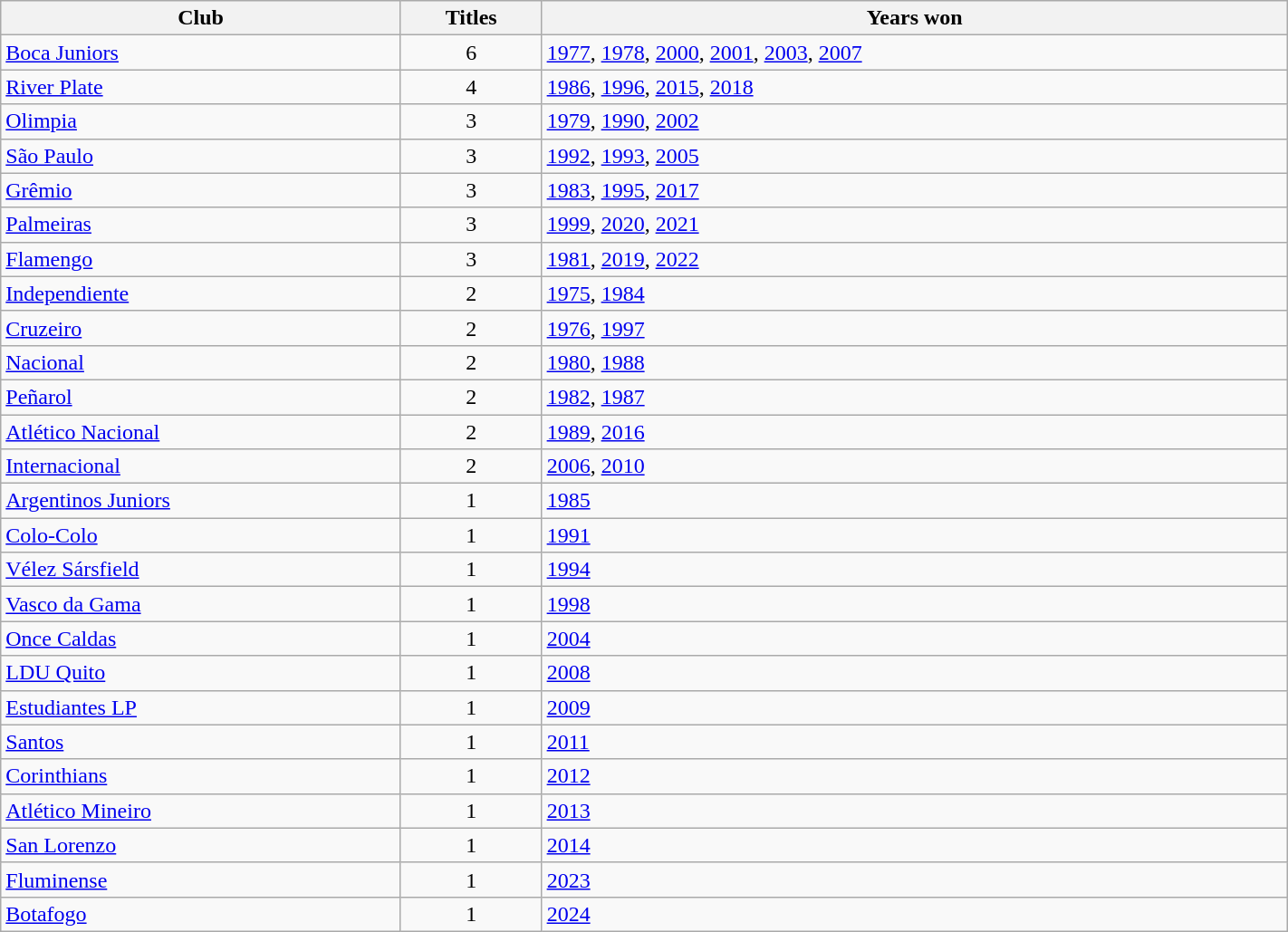<table class="wikitable sortable"  width=75%>
<tr>
<th scope=col>Club</th>
<th scope=col>Titles</th>
<th scope=col class="unsortable">Years won</th>
</tr>
<tr>
<td> <a href='#'>Boca Juniors</a></td>
<td align=center>6</td>
<td><a href='#'>1977</a>, <a href='#'>1978</a>, <a href='#'>2000</a>, <a href='#'>2001</a>, <a href='#'>2003</a>, <a href='#'>2007</a></td>
</tr>
<tr>
<td> <a href='#'>River Plate</a></td>
<td align=center>4</td>
<td><a href='#'>1986</a>, <a href='#'>1996</a>, <a href='#'>2015</a>, <a href='#'>2018</a></td>
</tr>
<tr>
<td> <a href='#'>Olimpia</a></td>
<td align=center>3</td>
<td><a href='#'>1979</a>, <a href='#'>1990</a>, <a href='#'>2002</a></td>
</tr>
<tr>
<td> <a href='#'>São Paulo</a></td>
<td align=center>3</td>
<td><a href='#'>1992</a>, <a href='#'>1993</a>, <a href='#'>2005</a></td>
</tr>
<tr>
<td> <a href='#'>Grêmio</a></td>
<td align="center">3</td>
<td><a href='#'>1983</a>, <a href='#'>1995</a>, <a href='#'>2017</a></td>
</tr>
<tr>
<td> <a href='#'>Palmeiras</a></td>
<td align=center>3</td>
<td><a href='#'>1999</a>, <a href='#'>2020</a>, <a href='#'>2021</a></td>
</tr>
<tr>
<td> <a href='#'>Flamengo</a></td>
<td align=center>3</td>
<td><a href='#'>1981</a>, <a href='#'>2019</a>, <a href='#'>2022</a></td>
</tr>
<tr>
<td> <a href='#'>Independiente</a></td>
<td align=center>2</td>
<td><a href='#'>1975</a>, <a href='#'>1984</a></td>
</tr>
<tr>
<td> <a href='#'>Cruzeiro</a></td>
<td align=center>2</td>
<td><a href='#'>1976</a>, <a href='#'>1997</a></td>
</tr>
<tr>
<td> <a href='#'>Nacional</a></td>
<td align=center>2</td>
<td><a href='#'>1980</a>, <a href='#'>1988</a></td>
</tr>
<tr>
<td> <a href='#'>Peñarol</a></td>
<td align=center>2</td>
<td><a href='#'>1982</a>, <a href='#'>1987</a></td>
</tr>
<tr>
<td> <a href='#'>Atlético Nacional</a></td>
<td align=center>2</td>
<td><a href='#'>1989</a>, <a href='#'>2016</a></td>
</tr>
<tr>
<td> <a href='#'>Internacional</a></td>
<td align=center>2</td>
<td><a href='#'>2006</a>, <a href='#'>2010</a></td>
</tr>
<tr>
<td> <a href='#'>Argentinos Juniors</a></td>
<td align=center>1</td>
<td><a href='#'>1985</a></td>
</tr>
<tr>
<td> <a href='#'>Colo-Colo</a></td>
<td align=center>1</td>
<td><a href='#'>1991</a></td>
</tr>
<tr>
<td> <a href='#'>Vélez Sársfield</a></td>
<td align=center>1</td>
<td><a href='#'>1994</a></td>
</tr>
<tr>
<td> <a href='#'>Vasco da Gama</a></td>
<td align=center>1</td>
<td><a href='#'>1998</a></td>
</tr>
<tr>
<td> <a href='#'>Once Caldas</a></td>
<td align=center>1</td>
<td><a href='#'>2004</a></td>
</tr>
<tr>
<td> <a href='#'>LDU Quito</a></td>
<td align=center>1</td>
<td><a href='#'>2008</a></td>
</tr>
<tr>
<td> <a href='#'>Estudiantes LP</a></td>
<td align=center>1</td>
<td><a href='#'>2009</a></td>
</tr>
<tr>
<td> <a href='#'>Santos</a></td>
<td align=center>1</td>
<td><a href='#'>2011</a></td>
</tr>
<tr>
<td> <a href='#'>Corinthians</a></td>
<td align=center>1</td>
<td><a href='#'>2012</a></td>
</tr>
<tr>
<td> <a href='#'>Atlético Mineiro</a></td>
<td align=center>1</td>
<td><a href='#'>2013</a></td>
</tr>
<tr>
<td> <a href='#'>San Lorenzo</a></td>
<td align=center>1</td>
<td><a href='#'>2014</a></td>
</tr>
<tr>
<td> <a href='#'>Fluminense</a></td>
<td align=center>1</td>
<td><a href='#'>2023</a></td>
</tr>
<tr>
<td> <a href='#'>Botafogo</a></td>
<td align=center>1</td>
<td><a href='#'>2024</a></td>
</tr>
</table>
